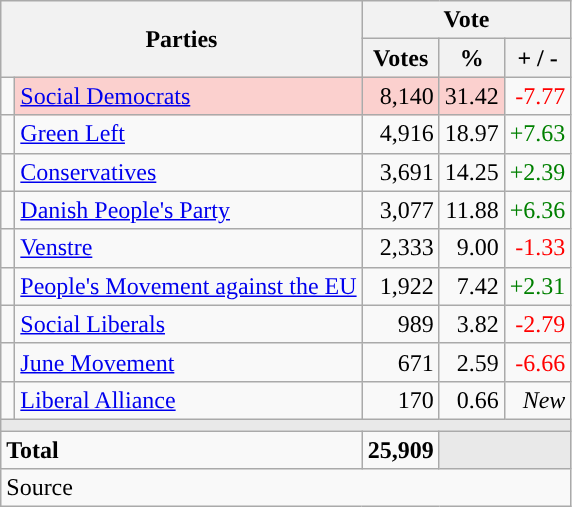<table class="wikitable" style="text-align:right;">
<tr>
<th style="text-align:centre;" rowspan="2" colspan="2" width="225">Parties</th>
<th colspan="3">Vote</th>
</tr>
<tr>
<th width="15">Votes</th>
<th width="15">%</th>
<th width="15">+ / -</th>
</tr>
<tr>
<td width="2" style="color:inherit;background:"></td>
<td bgcolor=#fbd0ce   align="left"><a href='#'>Social Democrats</a></td>
<td bgcolor=#fbd0ce>8,140</td>
<td bgcolor=#fbd0ce>31.42</td>
<td style=color:red;>-7.77</td>
</tr>
<tr>
<td width="2" style="color:inherit;background:"></td>
<td align="left"><a href='#'>Green Left</a></td>
<td>4,916</td>
<td>18.97</td>
<td style=color:green;>+7.63</td>
</tr>
<tr>
<td width="2" style="color:inherit;background:"></td>
<td align="left"><a href='#'>Conservatives</a></td>
<td>3,691</td>
<td>14.25</td>
<td style=color:green;>+2.39</td>
</tr>
<tr>
<td width="2" style="color:inherit;background:"></td>
<td align="left"><a href='#'>Danish People's Party</a></td>
<td>3,077</td>
<td>11.88</td>
<td style=color:green;>+6.36</td>
</tr>
<tr>
<td width="2" style="color:inherit;background:"></td>
<td align="left"><a href='#'>Venstre</a></td>
<td>2,333</td>
<td>9.00</td>
<td style=color:red;>-1.33</td>
</tr>
<tr>
<td width="2" style="color:inherit;background:"></td>
<td align="left"><a href='#'>People's Movement against the EU</a></td>
<td>1,922</td>
<td>7.42</td>
<td style=color:green;>+2.31</td>
</tr>
<tr>
<td width="2" style="color:inherit;background:"></td>
<td align="left"><a href='#'>Social Liberals</a></td>
<td>989</td>
<td>3.82</td>
<td style=color:red;>-2.79</td>
</tr>
<tr>
<td width="2" style="color:inherit;background:"></td>
<td align="left"><a href='#'>June Movement</a></td>
<td>671</td>
<td>2.59</td>
<td style=color:red;>-6.66</td>
</tr>
<tr>
<td width="2" style="color:inherit;background:"></td>
<td align="left"><a href='#'>Liberal Alliance</a></td>
<td>170</td>
<td>0.66</td>
<td><em>New</em></td>
</tr>
<tr>
<td colspan="7" bgcolor="#E9E9E9"></td>
</tr>
<tr>
<td align="left" colspan="2"><strong>Total</strong></td>
<td><strong>25,909</strong></td>
<td bgcolor="#E9E9E9" colspan="2"></td>
</tr>
<tr>
<td align="left" colspan="6">Source</td>
</tr>
</table>
